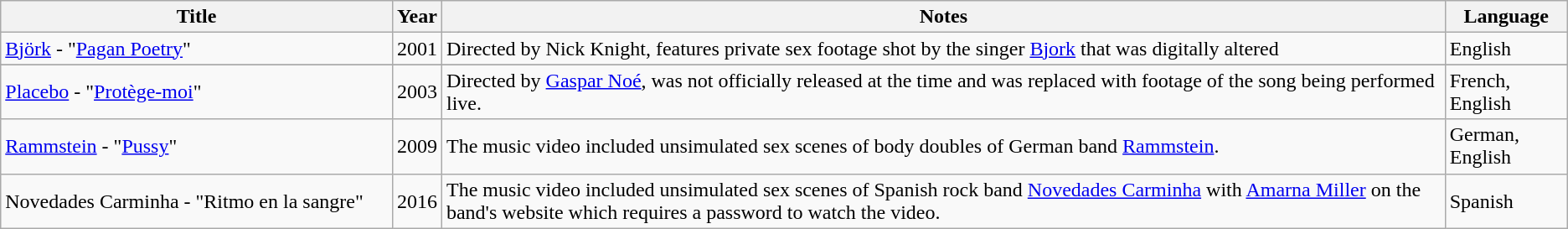<table class="wikitable sortable">
<tr>
<th style="width:25%;">Title</th>
<th>Year</th>
<th scope="col" class="unsotrtable">Notes</th>
<th style="width:90px;">Language</th>
</tr>
<tr>
<td><a href='#'>Björk</a> - "<a href='#'>Pagan Poetry</a>"</td>
<td>2001</td>
<td>Directed by Nick Knight, features private sex footage shot by the singer <a href='#'>Bjork</a> that was digitally altered</td>
<td>English</td>
</tr>
<tr>
</tr>
<tr>
<td><a href='#'>Placebo</a> - "<a href='#'>Protège-moi</a>"</td>
<td>2003</td>
<td>Directed by <a href='#'>Gaspar Noé</a>, was not officially released at the time and was replaced with footage of the song being performed live.</td>
<td>French, English</td>
</tr>
<tr>
<td><a href='#'>Rammstein</a> - "<a href='#'>Pussy</a>"</td>
<td>2009</td>
<td>The music video included unsimulated sex scenes of body doubles of German band <a href='#'>Rammstein</a>.</td>
<td>German, English</td>
</tr>
<tr>
<td>Novedades Carminha - "Ritmo en la sangre"</td>
<td>2016</td>
<td>The music video included unsimulated sex scenes of Spanish rock band <a href='#'>Novedades Carminha</a> with <a href='#'>Amarna Miller</a> on the band's website which requires a password to watch the video.</td>
<td>Spanish</td>
</tr>
</table>
